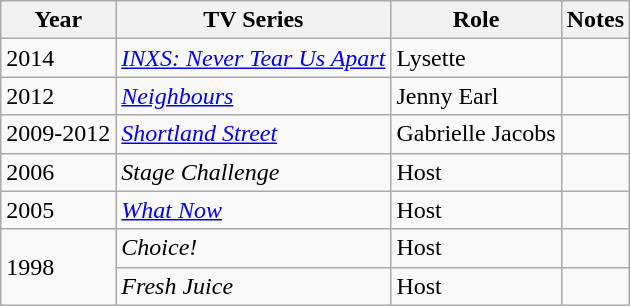<table class=wikitable>
<tr>
<th>Year</th>
<th>TV Series</th>
<th>Role</th>
<th>Notes</th>
</tr>
<tr>
<td>2014</td>
<td><em><a href='#'>INXS: Never Tear Us Apart</a></em></td>
<td>Lysette</td>
<td></td>
</tr>
<tr>
<td>2012</td>
<td><em><a href='#'>Neighbours</a></em></td>
<td>Jenny Earl</td>
<td></td>
</tr>
<tr>
<td>2009-2012</td>
<td><em><a href='#'>Shortland Street</a></em></td>
<td>Gabrielle Jacobs</td>
<td></td>
</tr>
<tr>
<td>2006</td>
<td><em>Stage Challenge</em></td>
<td>Host</td>
<td></td>
</tr>
<tr>
<td>2005</td>
<td><em><a href='#'>What Now</a></em></td>
<td>Host</td>
<td></td>
</tr>
<tr>
<td rowspan=2>1998</td>
<td><em>Choice!</em></td>
<td>Host</td>
<td></td>
</tr>
<tr>
<td><em>Fresh Juice</em></td>
<td>Host</td>
<td></td>
</tr>
</table>
